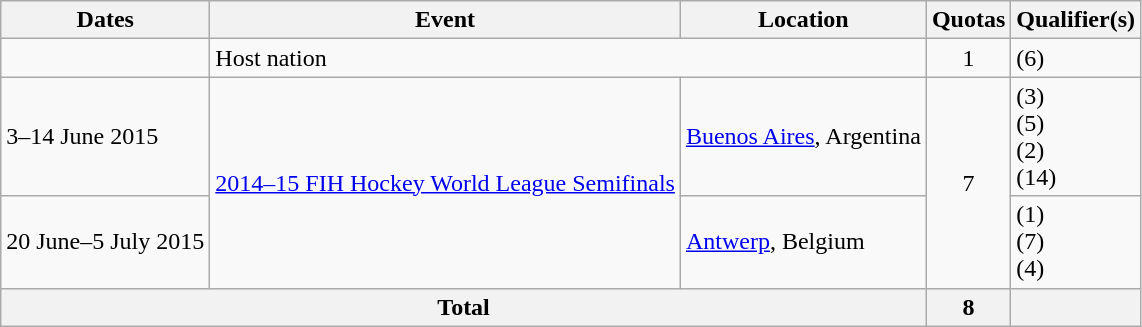<table class=wikitable>
<tr>
<th>Dates</th>
<th>Event</th>
<th>Location</th>
<th>Quotas</th>
<th>Qualifier(s)</th>
</tr>
<tr>
<td></td>
<td colspan=2>Host nation</td>
<td align=center>1</td>
<td> (6)</td>
</tr>
<tr>
<td>3–14 June 2015</td>
<td rowspan=2><a href='#'>2014–15 FIH Hockey World League Semifinals</a></td>
<td><a href='#'>Buenos Aires</a>, Argentina</td>
<td rowspan=2 align=center>7</td>
<td> (3)<br> (5)<br> (2)<br> (14)</td>
</tr>
<tr>
<td>20 June–5 July 2015</td>
<td><a href='#'>Antwerp</a>, Belgium</td>
<td> (1)<br> (7)<br> (4)</td>
</tr>
<tr>
<th colspan="3">Total</th>
<th>8</th>
<th></th>
</tr>
</table>
